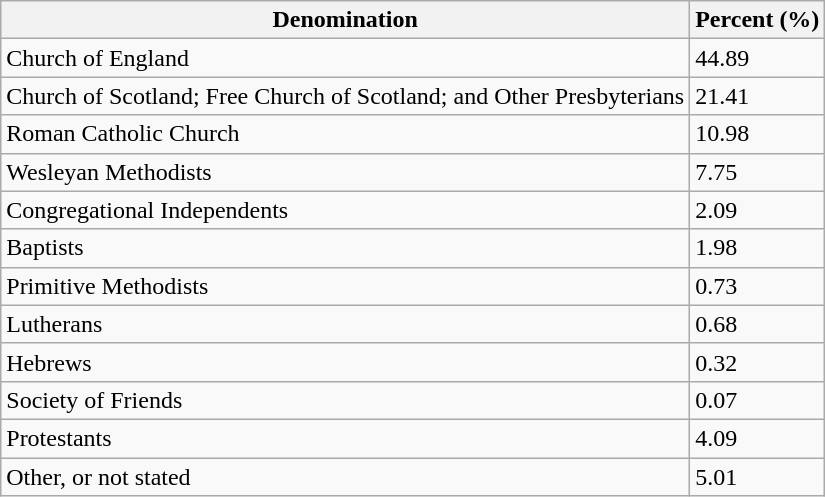<table class="wikitable">
<tr>
<th>Denomination</th>
<th>Percent (%)</th>
</tr>
<tr>
<td>Church of England</td>
<td>44.89</td>
</tr>
<tr>
<td>Church of Scotland; Free Church of Scotland; and Other Presbyterians</td>
<td>21.41</td>
</tr>
<tr>
<td>Roman Catholic Church</td>
<td>10.98</td>
</tr>
<tr>
<td>Wesleyan Methodists</td>
<td>7.75</td>
</tr>
<tr>
<td>Congregational Independents</td>
<td>2.09</td>
</tr>
<tr>
<td>Baptists</td>
<td>1.98</td>
</tr>
<tr>
<td>Primitive Methodists</td>
<td>0.73</td>
</tr>
<tr>
<td>Lutherans</td>
<td>0.68</td>
</tr>
<tr>
<td>Hebrews</td>
<td>0.32</td>
</tr>
<tr>
<td>Society of Friends</td>
<td>0.07</td>
</tr>
<tr>
<td>Protestants</td>
<td>4.09</td>
</tr>
<tr>
<td>Other, or not stated</td>
<td>5.01</td>
</tr>
</table>
